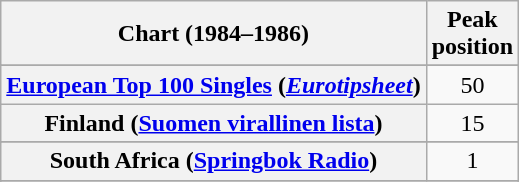<table class="wikitable sortable plainrowheaders" style="text-align:center">
<tr>
<th scope="col">Chart (1984–1986)</th>
<th scope="col">Peak<br>position</th>
</tr>
<tr>
</tr>
<tr>
<th scope="row"><a href='#'>European Top 100 Singles</a> (<em><a href='#'>Eurotipsheet</a></em>)</th>
<td>50</td>
</tr>
<tr>
<th scope="row">Finland (<a href='#'>Suomen virallinen lista</a>)</th>
<td>15</td>
</tr>
<tr>
</tr>
<tr>
<th scope="row">South Africa (<a href='#'>Springbok Radio</a>)</th>
<td>1</td>
</tr>
<tr>
</tr>
<tr>
</tr>
</table>
